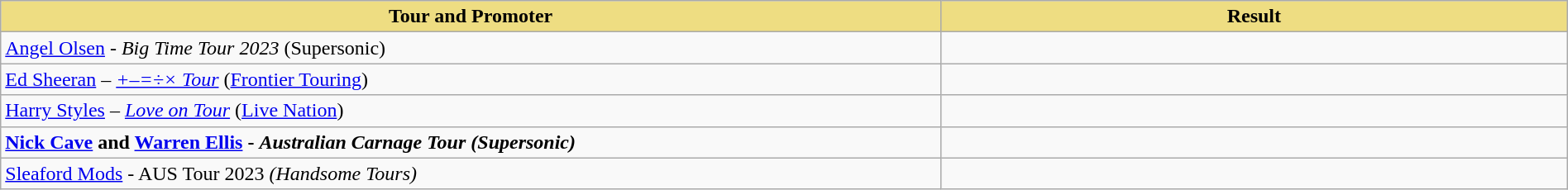<table class="wikitable" width=100%>
<tr>
<th style="width:15%;background:#EEDD82;">Tour and Promoter</th>
<th style="width:10%;background:#EEDD82;">Result</th>
</tr>
<tr>
<td><a href='#'>Angel Olsen</a> - <em>Big Time Tour 2023</em> (Supersonic)</td>
<td></td>
</tr>
<tr>
<td><a href='#'>Ed Sheeran</a> – <em><a href='#'>+–=÷× Tour</a></em> (<a href='#'>Frontier Touring</a>)</td>
<td></td>
</tr>
<tr>
<td><a href='#'>Harry Styles</a> – <em><a href='#'>Love on Tour</a></em> (<a href='#'>Live Nation</a>)</td>
<td></td>
</tr>
<tr>
<td><strong><a href='#'>Nick Cave</a> and <a href='#'>Warren Ellis</a> - <em>Australian Carnage Tour<strong><em> (Supersonic)</td>
<td></td>
</tr>
<tr>
<td><a href='#'>Sleaford Mods</a> - </em>AUS Tour 2023<em> (Handsome Tours)</td>
<td></td>
</tr>
</table>
